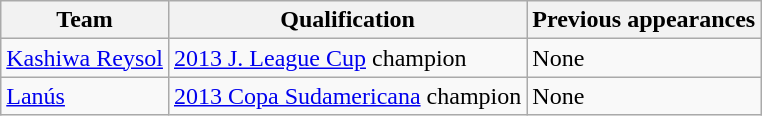<table class="wikitable">
<tr>
<th>Team</th>
<th>Qualification</th>
<th>Previous appearances</th>
</tr>
<tr>
<td> <a href='#'>Kashiwa Reysol</a></td>
<td><a href='#'>2013 J. League Cup</a> champion</td>
<td>None</td>
</tr>
<tr>
<td> <a href='#'>Lanús</a></td>
<td><a href='#'>2013 Copa Sudamericana</a> champion</td>
<td>None</td>
</tr>
</table>
